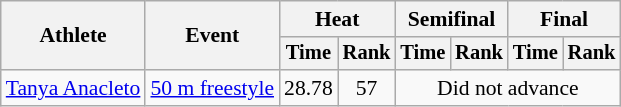<table class=wikitable style="font-size:90%">
<tr>
<th rowspan="2">Athlete</th>
<th rowspan="2">Event</th>
<th colspan="2">Heat</th>
<th colspan="2">Semifinal</th>
<th colspan="2">Final</th>
</tr>
<tr style="font-size:95%">
<th>Time</th>
<th>Rank</th>
<th>Time</th>
<th>Rank</th>
<th>Time</th>
<th>Rank</th>
</tr>
<tr align=center>
<td align=left><a href='#'>Tanya Anacleto</a></td>
<td align=left><a href='#'>50 m freestyle</a></td>
<td>28.78</td>
<td>57</td>
<td colspan=4>Did not advance</td>
</tr>
</table>
